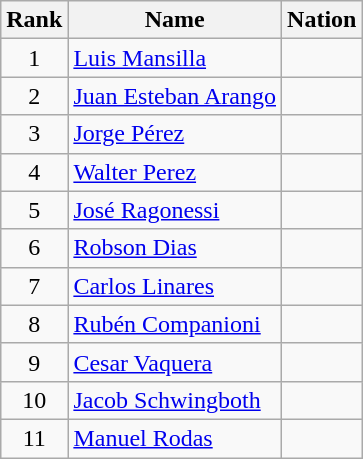<table class="wikitable sortable" style="text-align:center">
<tr>
<th>Rank</th>
<th>Name</th>
<th>Nation</th>
</tr>
<tr>
<td>1</td>
<td align=left><a href='#'>Luis Mansilla</a></td>
<td align=left></td>
</tr>
<tr>
<td>2</td>
<td align=left><a href='#'>Juan Esteban Arango</a></td>
<td align=left></td>
</tr>
<tr>
<td>3</td>
<td align=left><a href='#'>Jorge Pérez</a></td>
<td align=left></td>
</tr>
<tr>
<td>4</td>
<td align=left><a href='#'>Walter Perez</a></td>
<td align=left></td>
</tr>
<tr>
<td>5</td>
<td align=left><a href='#'>José Ragonessi</a></td>
<td align=left></td>
</tr>
<tr>
<td>6</td>
<td align=left><a href='#'>Robson Dias</a></td>
<td align=left></td>
</tr>
<tr>
<td>7</td>
<td align=left><a href='#'>Carlos Linares</a></td>
<td align=left></td>
</tr>
<tr>
<td>8</td>
<td align=left><a href='#'>Rubén Companioni</a></td>
<td align=left></td>
</tr>
<tr>
<td>9</td>
<td align=left><a href='#'>Cesar Vaquera</a></td>
<td align=left></td>
</tr>
<tr>
<td>10</td>
<td align=left><a href='#'>Jacob Schwingboth</a></td>
<td align=left></td>
</tr>
<tr>
<td>11</td>
<td align=left><a href='#'>Manuel Rodas</a></td>
<td align=left></td>
</tr>
</table>
